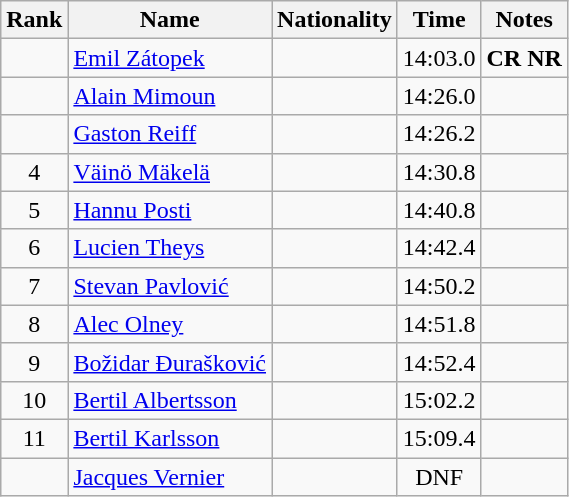<table class="wikitable sortable" style="text-align:center">
<tr>
<th>Rank</th>
<th>Name</th>
<th>Nationality</th>
<th>Time</th>
<th>Notes</th>
</tr>
<tr>
<td></td>
<td align=left><a href='#'>Emil Zátopek</a></td>
<td align=left></td>
<td>14:03.0</td>
<td><strong>CR NR</strong></td>
</tr>
<tr>
<td></td>
<td align=left><a href='#'>Alain Mimoun</a></td>
<td align=left></td>
<td>14:26.0</td>
<td></td>
</tr>
<tr>
<td></td>
<td align=left><a href='#'>Gaston Reiff</a></td>
<td align=left></td>
<td>14:26.2</td>
<td></td>
</tr>
<tr>
<td>4</td>
<td align=left><a href='#'>Väinö Mäkelä</a></td>
<td align=left></td>
<td>14:30.8</td>
<td></td>
</tr>
<tr>
<td>5</td>
<td align=left><a href='#'>Hannu Posti</a></td>
<td align=left></td>
<td>14:40.8</td>
<td></td>
</tr>
<tr>
<td>6</td>
<td align=left><a href='#'>Lucien Theys</a></td>
<td align=left></td>
<td>14:42.4</td>
<td></td>
</tr>
<tr>
<td>7</td>
<td align=left><a href='#'>Stevan Pavlović</a></td>
<td align=left></td>
<td>14:50.2</td>
<td></td>
</tr>
<tr>
<td>8</td>
<td align=left><a href='#'>Alec Olney</a></td>
<td align=left></td>
<td>14:51.8</td>
<td></td>
</tr>
<tr>
<td>9</td>
<td align=left><a href='#'>Božidar Đurašković</a></td>
<td align=left></td>
<td>14:52.4</td>
<td></td>
</tr>
<tr>
<td>10</td>
<td align=left><a href='#'>Bertil Albertsson</a></td>
<td align=left></td>
<td>15:02.2</td>
<td></td>
</tr>
<tr>
<td>11</td>
<td align=left><a href='#'>Bertil Karlsson</a></td>
<td align=left></td>
<td>15:09.4</td>
<td></td>
</tr>
<tr>
<td></td>
<td align=left><a href='#'>Jacques Vernier</a></td>
<td align=left></td>
<td>DNF</td>
<td></td>
</tr>
</table>
